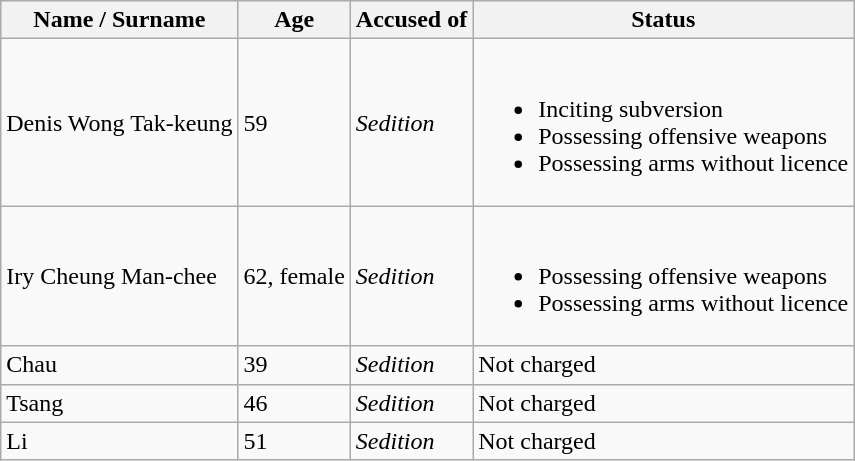<table class="wikitable">
<tr>
<th>Name / Surname</th>
<th>Age</th>
<th>Accused of</th>
<th>Status</th>
</tr>
<tr>
<td>Denis Wong Tak-keung</td>
<td>59</td>
<td><em>Sedition</em></td>
<td><br><ul><li>Inciting subversion</li><li>Possessing offensive weapons</li><li>Possessing arms without licence</li></ul></td>
</tr>
<tr>
<td>Iry Cheung Man-chee</td>
<td>62, female</td>
<td><em>Sedition</em></td>
<td><br><ul><li>Possessing offensive weapons</li><li>Possessing arms without licence</li></ul></td>
</tr>
<tr>
<td>Chau</td>
<td>39</td>
<td><em>Sedition</em></td>
<td>Not charged</td>
</tr>
<tr>
<td>Tsang</td>
<td>46</td>
<td><em>Sedition</em></td>
<td>Not charged</td>
</tr>
<tr>
<td>Li</td>
<td>51</td>
<td><em>Sedition</em></td>
<td>Not charged</td>
</tr>
</table>
